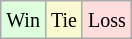<table class="wikitable">
<tr>
<td style="background:#dfd;"><small>Win</small></td>
<td bgcolor=fafad2><small>Tie</small></td>
<td style="background:#fdd;"><small>Loss</small></td>
</tr>
</table>
